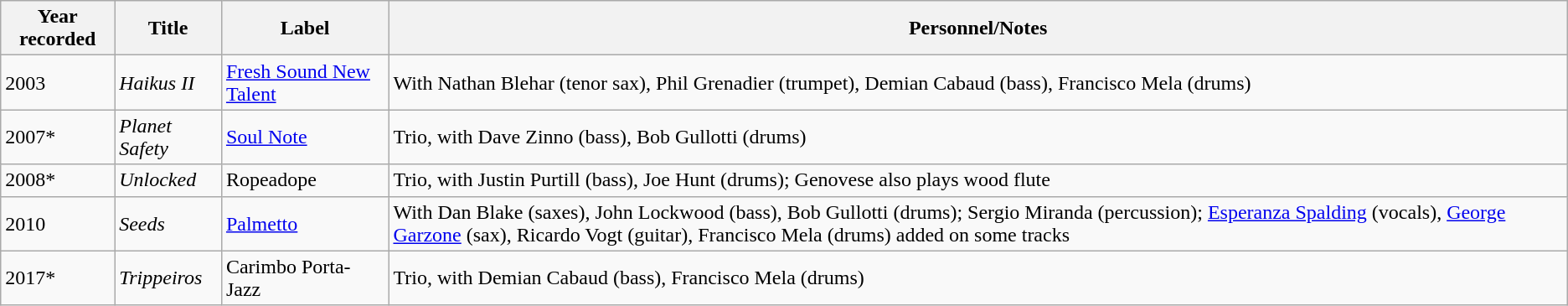<table class="wikitable sortable">
<tr>
<th>Year recorded</th>
<th>Title</th>
<th>Label</th>
<th>Personnel/Notes</th>
</tr>
<tr>
<td>2003</td>
<td><em>Haikus II</em></td>
<td><a href='#'>Fresh Sound New Talent</a></td>
<td>With Nathan Blehar (tenor sax), Phil Grenadier (trumpet), Demian Cabaud (bass), Francisco Mela (drums)</td>
</tr>
<tr>
<td>2007*</td>
<td><em>Planet Safety</em></td>
<td><a href='#'>Soul Note</a></td>
<td>Trio, with Dave Zinno (bass), Bob Gullotti (drums)</td>
</tr>
<tr>
<td>2008*</td>
<td><em>Unlocked</em></td>
<td>Ropeadope</td>
<td>Trio, with Justin Purtill (bass), Joe Hunt (drums); Genovese also plays wood flute</td>
</tr>
<tr>
<td>2010</td>
<td><em>Seeds</em></td>
<td><a href='#'>Palmetto</a></td>
<td>With Dan Blake (saxes), John Lockwood (bass), Bob Gullotti (drums); Sergio Miranda (percussion); <a href='#'>Esperanza Spalding</a> (vocals), <a href='#'>George Garzone</a> (sax), Ricardo Vogt (guitar), Francisco Mela (drums) added on some tracks</td>
</tr>
<tr>
<td>2017*</td>
<td><em>Trippeiros</em></td>
<td>Carimbo Porta-Jazz</td>
<td>Trio, with Demian Cabaud (bass), Francisco Mela (drums)</td>
</tr>
</table>
